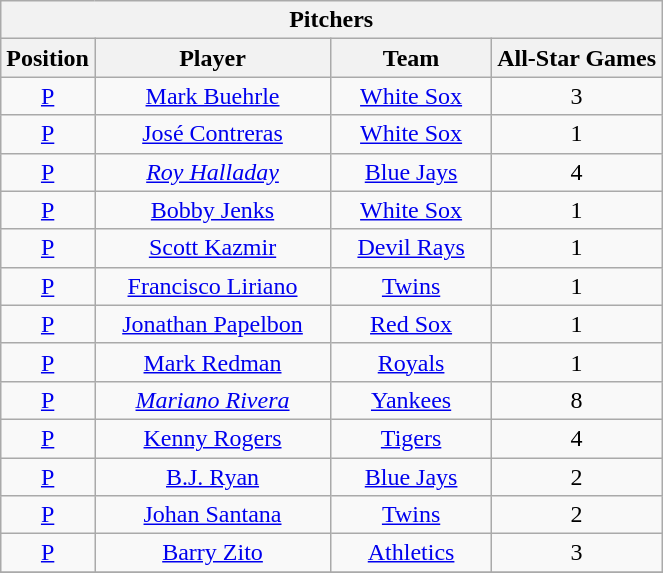<table class="wikitable" style="font-size: 100%; text-align:right;">
<tr>
<th colspan="4">Pitchers</th>
</tr>
<tr>
<th>Position</th>
<th width="150">Player</th>
<th width="100">Team</th>
<th>All-Star Games</th>
</tr>
<tr>
<td align="center"><a href='#'>P</a></td>
<td align="center"><a href='#'>Mark Buehrle</a></td>
<td align="center"><a href='#'>White Sox</a></td>
<td align="center">3</td>
</tr>
<tr>
<td align="center"><a href='#'>P</a></td>
<td align="center"><a href='#'>José Contreras</a></td>
<td align="center"><a href='#'>White Sox</a></td>
<td align="center">1</td>
</tr>
<tr>
<td align="center"><a href='#'>P</a></td>
<td align="center"><em><a href='#'>Roy Halladay</a></em></td>
<td align="center"><a href='#'>Blue Jays</a></td>
<td align="center">4</td>
</tr>
<tr>
<td align="center"><a href='#'>P</a></td>
<td align="center"><a href='#'>Bobby Jenks</a></td>
<td align="center"><a href='#'>White Sox</a></td>
<td align="center">1</td>
</tr>
<tr>
<td align="center"><a href='#'>P</a></td>
<td align="center"><a href='#'>Scott Kazmir</a></td>
<td align="center"><a href='#'>Devil Rays</a></td>
<td align="center">1</td>
</tr>
<tr>
<td align="center"><a href='#'>P</a></td>
<td align="center"><a href='#'>Francisco Liriano</a></td>
<td align="center"><a href='#'>Twins</a></td>
<td align="center">1</td>
</tr>
<tr>
<td align="center"><a href='#'>P</a></td>
<td align="center"><a href='#'>Jonathan Papelbon</a></td>
<td align="center"><a href='#'>Red Sox</a></td>
<td align="center">1</td>
</tr>
<tr>
<td align="center"><a href='#'>P</a></td>
<td align="center"><a href='#'>Mark Redman</a></td>
<td align="center"><a href='#'>Royals</a></td>
<td align="center">1</td>
</tr>
<tr>
<td align="center"><a href='#'>P</a></td>
<td align="center"><em><a href='#'>Mariano Rivera</a></em></td>
<td align="center"><a href='#'>Yankees</a></td>
<td align="center">8</td>
</tr>
<tr>
<td align="center"><a href='#'>P</a></td>
<td align="center"><a href='#'>Kenny Rogers</a></td>
<td align="center"><a href='#'>Tigers</a></td>
<td align="center">4</td>
</tr>
<tr>
<td align="center"><a href='#'>P</a></td>
<td align="center"><a href='#'>B.J. Ryan</a></td>
<td align="center"><a href='#'>Blue Jays</a></td>
<td align="center">2</td>
</tr>
<tr>
<td align="center"><a href='#'>P</a></td>
<td align="center"><a href='#'>Johan Santana</a></td>
<td align="center"><a href='#'>Twins</a></td>
<td align="center">2</td>
</tr>
<tr>
<td align="center"><a href='#'>P</a></td>
<td align="center"><a href='#'>Barry Zito</a></td>
<td align="center"><a href='#'>Athletics</a></td>
<td align="center">3</td>
</tr>
<tr>
</tr>
</table>
